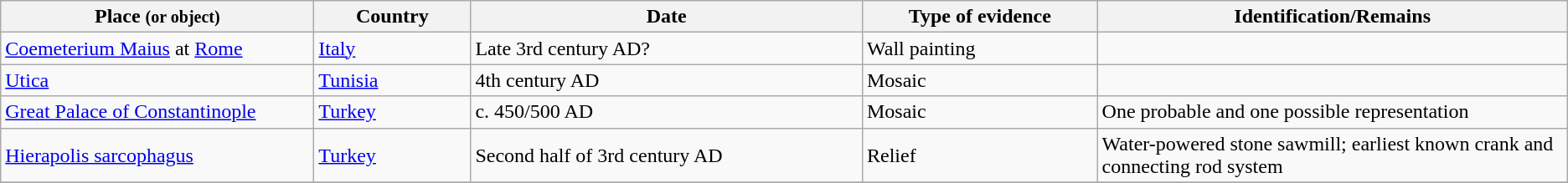<table class="wikitable sortable">
<tr>
<th width="20%">Place <small>(or object)</small></th>
<th width="10%">Country</th>
<th width="25%">Date</th>
<th width="15%">Type of evidence</th>
<th width="30%">Identification/Remains</th>
</tr>
<tr>
<td><a href='#'>Coemeterium Maius</a> at <a href='#'>Rome</a></td>
<td><a href='#'>Italy</a></td>
<td>Late 3rd century AD?</td>
<td>Wall painting</td>
<td></td>
</tr>
<tr>
<td><a href='#'>Utica</a></td>
<td><a href='#'>Tunisia</a></td>
<td>4th century AD</td>
<td>Mosaic	</td>
<td></td>
</tr>
<tr>
<td><a href='#'>Great Palace of Constantinople</a></td>
<td><a href='#'>Turkey</a></td>
<td>c. 450/500 AD</td>
<td>Mosaic</td>
<td>One probable and one possible representation</td>
</tr>
<tr>
<td><a href='#'>Hierapolis sarcophagus</a></td>
<td><a href='#'>Turkey</a></td>
<td>Second half of 3rd century AD</td>
<td>Relief</td>
<td>Water-powered stone sawmill; earliest known crank and connecting rod system </td>
</tr>
<tr>
</tr>
</table>
